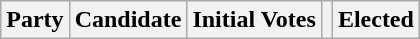<table class="wikitable">
<tr>
<th colspan="2">Party</th>
<th>Candidate</th>
<th>Initial Votes</th>
<th></th>
<th>Elected<br>









</th>
</tr>
</table>
